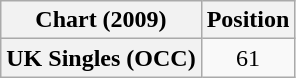<table class="wikitable plainrowheaders" style="text-align:center">
<tr>
<th scope="col">Chart (2009)</th>
<th scope="col">Position</th>
</tr>
<tr>
<th scope="row">UK Singles (OCC)</th>
<td>61</td>
</tr>
</table>
